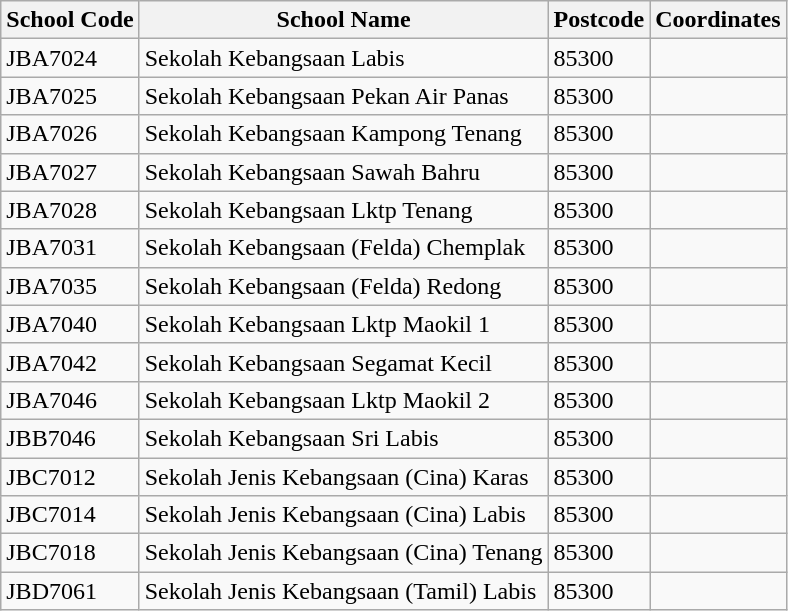<table class="wikitable sortable">
<tr>
<th>School Code</th>
<th>School Name</th>
<th>Postcode</th>
<th>Coordinates</th>
</tr>
<tr>
<td>JBA7024</td>
<td>Sekolah Kebangsaan Labis</td>
<td>85300</td>
<td></td>
</tr>
<tr>
<td>JBA7025</td>
<td>Sekolah Kebangsaan Pekan Air Panas</td>
<td>85300</td>
<td></td>
</tr>
<tr>
<td>JBA7026</td>
<td>Sekolah Kebangsaan Kampong Tenang</td>
<td>85300</td>
<td></td>
</tr>
<tr>
<td>JBA7027</td>
<td>Sekolah Kebangsaan Sawah Bahru</td>
<td>85300</td>
<td></td>
</tr>
<tr>
<td>JBA7028</td>
<td>Sekolah Kebangsaan Lktp Tenang</td>
<td>85300</td>
<td></td>
</tr>
<tr>
<td>JBA7031</td>
<td>Sekolah Kebangsaan (Felda) Chemplak</td>
<td>85300</td>
<td></td>
</tr>
<tr>
<td>JBA7035</td>
<td>Sekolah Kebangsaan (Felda) Redong</td>
<td>85300</td>
<td></td>
</tr>
<tr>
<td>JBA7040</td>
<td>Sekolah Kebangsaan Lktp Maokil 1</td>
<td>85300</td>
<td></td>
</tr>
<tr>
<td>JBA7042</td>
<td>Sekolah Kebangsaan Segamat Kecil</td>
<td>85300</td>
<td></td>
</tr>
<tr>
<td>JBA7046</td>
<td>Sekolah Kebangsaan Lktp Maokil 2</td>
<td>85300</td>
<td></td>
</tr>
<tr>
<td>JBB7046</td>
<td>Sekolah Kebangsaan Sri Labis</td>
<td>85300</td>
<td></td>
</tr>
<tr>
<td>JBC7012</td>
<td>Sekolah Jenis Kebangsaan (Cina) Karas</td>
<td>85300</td>
<td></td>
</tr>
<tr>
<td>JBC7014</td>
<td>Sekolah Jenis Kebangsaan (Cina) Labis</td>
<td>85300</td>
<td></td>
</tr>
<tr>
<td>JBC7018</td>
<td>Sekolah Jenis Kebangsaan (Cina) Tenang</td>
<td>85300</td>
<td></td>
</tr>
<tr>
<td>JBD7061</td>
<td>Sekolah Jenis Kebangsaan (Tamil) Labis</td>
<td>85300</td>
<td></td>
</tr>
</table>
